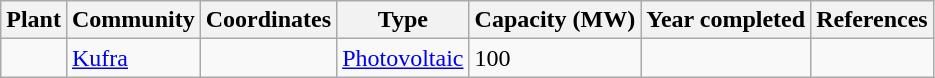<table class="wikitable sortable">
<tr>
<th>Plant</th>
<th>Community</th>
<th>Coordinates</th>
<th>Type</th>
<th>Capacity (MW)</th>
<th>Year completed</th>
<th>References</th>
</tr>
<tr>
<td></td>
<td><a href='#'>Kufra</a></td>
<td></td>
<td><a href='#'>Photovoltaic</a></td>
<td>100</td>
<td></td>
<td></td>
</tr>
</table>
